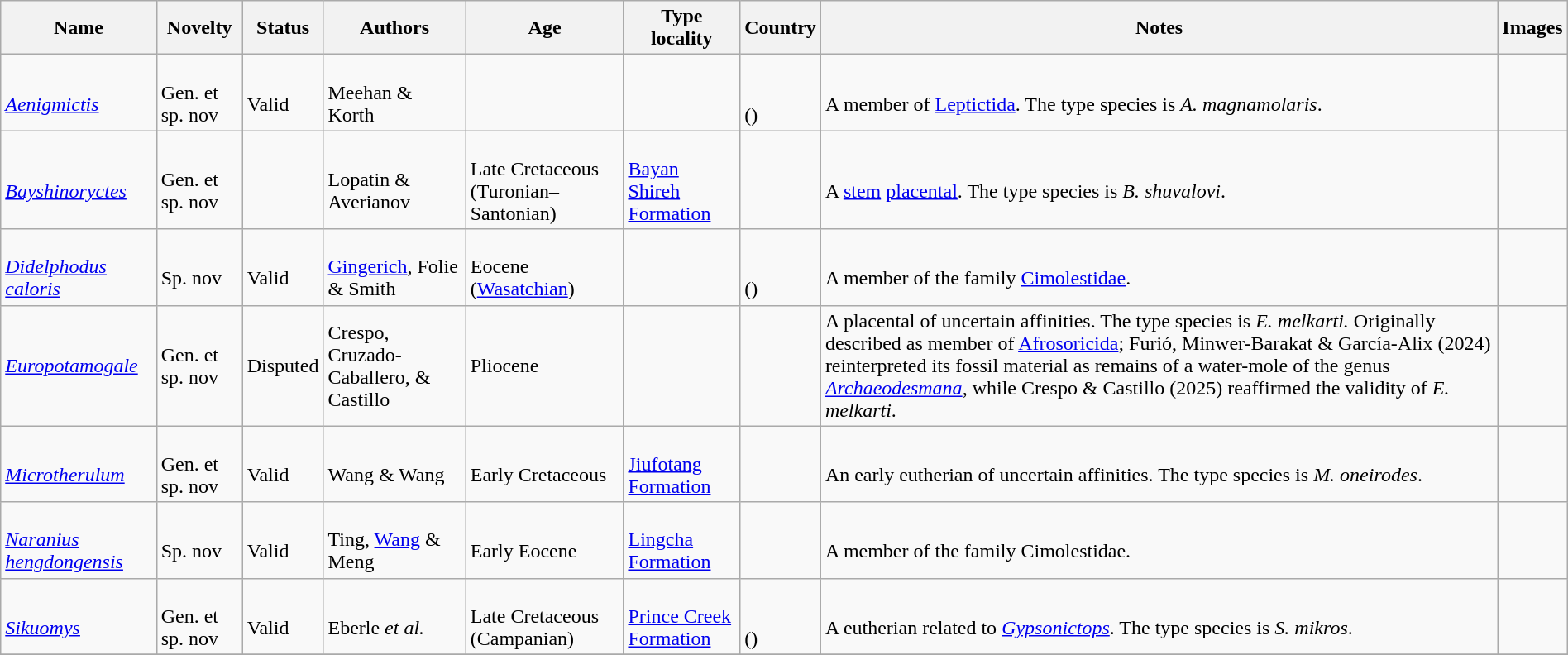<table class="wikitable sortable" align="center" width="100%">
<tr>
<th>Name</th>
<th>Novelty</th>
<th>Status</th>
<th>Authors</th>
<th>Age</th>
<th>Type locality</th>
<th>Country</th>
<th>Notes</th>
<th>Images</th>
</tr>
<tr>
<td><br><em><a href='#'>Aenigmictis</a></em></td>
<td><br>Gen. et sp. nov</td>
<td><br>Valid</td>
<td><br>Meehan & Korth</td>
<td></td>
<td></td>
<td><br><br>()</td>
<td><br>A member of <a href='#'>Leptictida</a>. The type species is <em>A. magnamolaris</em>.</td>
<td></td>
</tr>
<tr>
<td><br><em><a href='#'>Bayshinoryctes</a></em></td>
<td><br>Gen. et sp. nov</td>
<td></td>
<td><br>Lopatin & Averianov</td>
<td><br>Late Cretaceous (Turonian–Santonian)</td>
<td><br><a href='#'>Bayan Shireh Formation</a></td>
<td><br></td>
<td><br>A <a href='#'>stem</a> <a href='#'>placental</a>. The type species is <em>B. shuvalovi</em>.</td>
<td></td>
</tr>
<tr>
<td><br><em><a href='#'>Didelphodus caloris</a></em></td>
<td><br>Sp. nov</td>
<td><br>Valid</td>
<td><br><a href='#'>Gingerich</a>, Folie & Smith</td>
<td><br>Eocene (<a href='#'>Wasatchian</a>)</td>
<td></td>
<td><br><br>()</td>
<td><br>A member of the family <a href='#'>Cimolestidae</a>.</td>
<td></td>
</tr>
<tr>
<td><em><a href='#'>Europotamogale</a></em></td>
<td>Gen. et sp. nov</td>
<td>Disputed</td>
<td>Crespo, Cruzado-Caballero, & Castillo</td>
<td>Pliocene</td>
<td></td>
<td></td>
<td>A placental of uncertain affinities. The type species is <em>E. melkarti.</em> Originally described as member of <a href='#'>Afrosoricida</a>; Furió, Minwer-Barakat & García-Alix (2024) reinterpreted its fossil material as remains of a water-mole of the genus <em><a href='#'>Archaeodesmana</a></em>, while Crespo & Castillo (2025) reaffirmed the validity of <em>E. melkarti</em>.</td>
<td></td>
</tr>
<tr>
<td><br><em><a href='#'>Microtherulum</a></em></td>
<td><br>Gen. et sp. nov</td>
<td><br>Valid</td>
<td><br>Wang & Wang</td>
<td><br>Early Cretaceous</td>
<td><br><a href='#'>Jiufotang Formation</a></td>
<td><br></td>
<td><br>An early eutherian of uncertain affinities. The type species is <em>M. oneirodes</em>.</td>
<td></td>
</tr>
<tr>
<td><br><em><a href='#'>Naranius hengdongensis</a></em></td>
<td><br>Sp. nov</td>
<td><br>Valid</td>
<td><br>Ting, <a href='#'>Wang</a> & Meng</td>
<td><br>Early Eocene</td>
<td><br><a href='#'>Lingcha Formation</a></td>
<td><br></td>
<td><br>A member of the family Cimolestidae.</td>
<td></td>
</tr>
<tr>
<td><br><em><a href='#'>Sikuomys</a></em></td>
<td><br>Gen. et sp. nov</td>
<td><br>Valid</td>
<td><br>Eberle <em>et al.</em></td>
<td><br>Late Cretaceous (Campanian)</td>
<td><br><a href='#'>Prince Creek Formation</a></td>
<td><br><br>()</td>
<td><br>A eutherian related to <em><a href='#'>Gypsonictops</a></em>. The type species is <em>S. mikros</em>.</td>
<td></td>
</tr>
<tr>
</tr>
</table>
